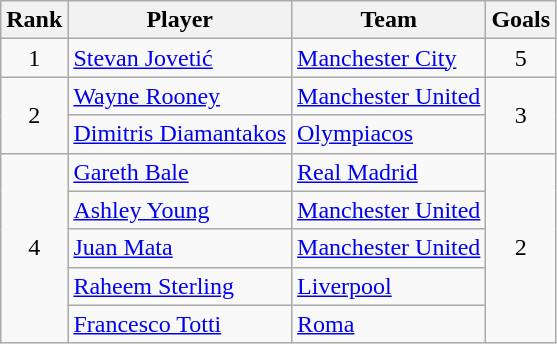<table class="wikitable" style="text-align: center;">
<tr>
<th>Rank</th>
<th>Player</th>
<th>Team</th>
<th>Goals</th>
</tr>
<tr>
<td>1</td>
<td align="left"> <a href='#'>Stevan Jovetić</a></td>
<td align="left"> <a href='#'>Manchester City</a></td>
<td align="center">5</td>
</tr>
<tr>
<td rowspan="2">2</td>
<td align="left"> <a href='#'>Wayne Rooney</a></td>
<td align="left"> <a href='#'>Manchester United</a></td>
<td rowspan="2" align="center">3</td>
</tr>
<tr>
<td align="left"> <a href='#'>Dimitris Diamantakos</a></td>
<td align="left"> <a href='#'>Olympiacos</a></td>
</tr>
<tr>
<td rowspan="5">4</td>
<td align="left"> <a href='#'>Gareth Bale</a></td>
<td align="left"> <a href='#'>Real Madrid</a></td>
<td rowspan="5" align="center">2</td>
</tr>
<tr>
<td align="left"> <a href='#'>Ashley Young</a></td>
<td align="left"> <a href='#'>Manchester United</a></td>
</tr>
<tr>
<td align="left"> <a href='#'>Juan Mata</a></td>
<td align="left"> <a href='#'>Manchester United</a></td>
</tr>
<tr>
<td align="left"> <a href='#'>Raheem Sterling</a></td>
<td align="left"> <a href='#'>Liverpool</a></td>
</tr>
<tr>
<td align="left"> <a href='#'>Francesco Totti</a></td>
<td align="left"> <a href='#'>Roma</a></td>
</tr>
</table>
